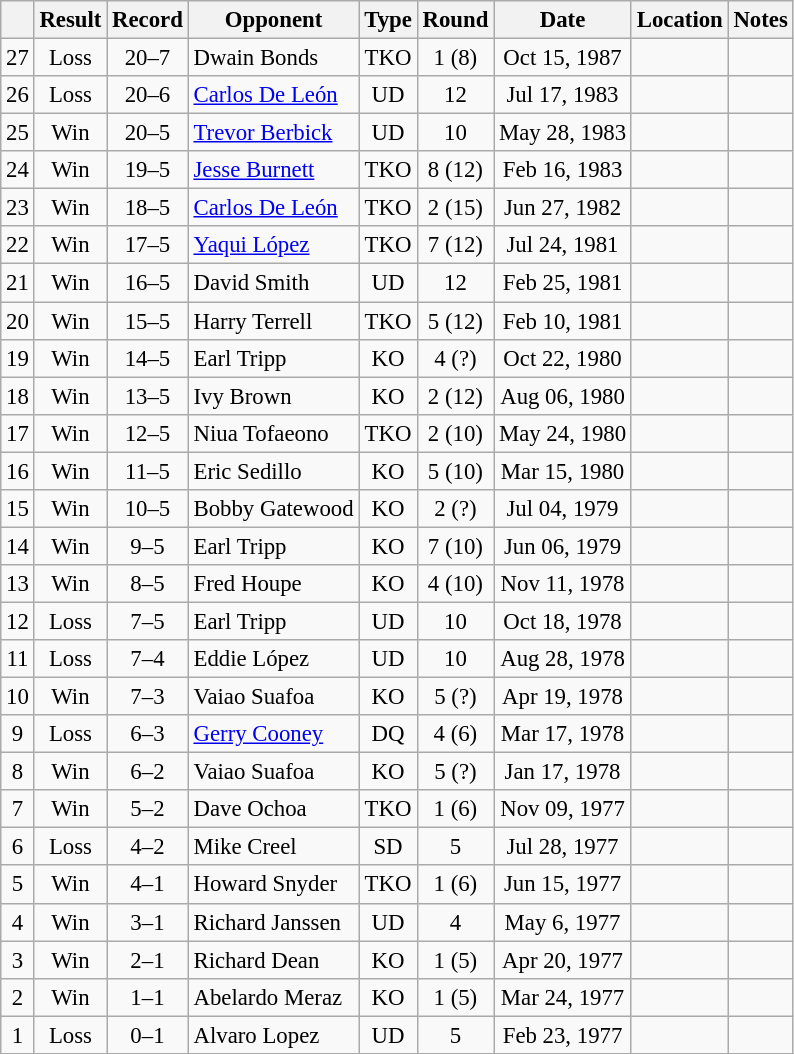<table class="wikitable" style="text-align:center; font-size:95%">
<tr>
<th></th>
<th>Result</th>
<th>Record</th>
<th>Opponent</th>
<th>Type</th>
<th>Round</th>
<th>Date</th>
<th>Location</th>
<th>Notes</th>
</tr>
<tr>
<td>27</td>
<td>Loss</td>
<td>20–7</td>
<td align=left> Dwain Bonds</td>
<td>TKO</td>
<td>1 (8)</td>
<td>Oct 15, 1987</td>
<td style="text-align:left;"> </td>
<td></td>
</tr>
<tr>
<td>26</td>
<td>Loss</td>
<td>20–6</td>
<td align=left> <a href='#'>Carlos De León</a></td>
<td>UD</td>
<td>12</td>
<td>Jul 17, 1983</td>
<td style="text-align:left;"> </td>
<td style="text-align:left;"></td>
</tr>
<tr>
<td>25</td>
<td>Win</td>
<td>20–5</td>
<td align=left> <a href='#'>Trevor Berbick</a></td>
<td>UD</td>
<td>10</td>
<td>May 28, 1983</td>
<td style="text-align:left;"> </td>
<td></td>
</tr>
<tr>
<td>24</td>
<td>Win</td>
<td>19–5</td>
<td align=left> <a href='#'>Jesse Burnett</a></td>
<td>TKO</td>
<td>8 (12)</td>
<td>Feb 16, 1983</td>
<td style="text-align:left;"> </td>
<td style="text-align:left;"></td>
</tr>
<tr>
<td>23</td>
<td>Win</td>
<td>18–5</td>
<td align=left> <a href='#'>Carlos De León</a></td>
<td>TKO</td>
<td>2 (15)</td>
<td>Jun 27, 1982</td>
<td style="text-align:left;"> </td>
<td style="text-align:left;"></td>
</tr>
<tr>
<td>22</td>
<td>Win</td>
<td>17–5</td>
<td align=left> <a href='#'>Yaqui López</a></td>
<td>TKO</td>
<td>7 (12)</td>
<td>Jul 24, 1981</td>
<td style="text-align:left;"> </td>
<td style="text-align:left;"></td>
</tr>
<tr>
<td>21</td>
<td>Win</td>
<td>16–5</td>
<td align=left> David Smith</td>
<td>UD</td>
<td>12</td>
<td>Feb 25, 1981</td>
<td style="text-align:left;"> </td>
<td style="text-align:left;"></td>
</tr>
<tr>
<td>20</td>
<td>Win</td>
<td>15–5</td>
<td align=left> Harry Terrell</td>
<td>TKO</td>
<td>5 (12)</td>
<td>Feb 10, 1981</td>
<td style="text-align:left;"> </td>
<td style="text-align:left;"></td>
</tr>
<tr>
<td>19</td>
<td>Win</td>
<td>14–5</td>
<td align=left> Earl Tripp</td>
<td>KO</td>
<td>4 (?)</td>
<td>Oct 22, 1980</td>
<td style="text-align:left;"> </td>
<td></td>
</tr>
<tr>
<td>18</td>
<td>Win</td>
<td>13–5</td>
<td align=left> Ivy Brown</td>
<td>KO</td>
<td>2 (12)</td>
<td>Aug 06, 1980</td>
<td style="text-align:left;"> </td>
<td style="text-align:left;"></td>
</tr>
<tr>
<td>17</td>
<td>Win</td>
<td>12–5</td>
<td align=left> Niua Tofaeono</td>
<td>TKO</td>
<td>2 (10)</td>
<td>May 24, 1980</td>
<td style="text-align:left;"> </td>
<td></td>
</tr>
<tr>
<td>16</td>
<td>Win</td>
<td>11–5</td>
<td align=left> Eric Sedillo</td>
<td>KO</td>
<td>5 (10)</td>
<td>Mar 15, 1980</td>
<td style="text-align:left;"> </td>
<td></td>
</tr>
<tr>
<td>15</td>
<td>Win</td>
<td>10–5</td>
<td align=left> Bobby Gatewood</td>
<td>KO</td>
<td>2 (?)</td>
<td>Jul 04, 1979</td>
<td style="text-align:left;"> </td>
<td></td>
</tr>
<tr>
<td>14</td>
<td>Win</td>
<td>9–5</td>
<td align=left> Earl Tripp</td>
<td>KO</td>
<td>7 (10)</td>
<td>Jun 06, 1979</td>
<td style="text-align:left;"> </td>
<td style="text-align:left;"></td>
</tr>
<tr>
<td>13</td>
<td>Win</td>
<td>8–5</td>
<td align=left> Fred Houpe</td>
<td>KO</td>
<td>4 (10)</td>
<td>Nov 11, 1978</td>
<td style="text-align:left;"> </td>
<td></td>
</tr>
<tr>
<td>12</td>
<td>Loss</td>
<td>7–5</td>
<td align=left> Earl Tripp</td>
<td>UD</td>
<td>10</td>
<td>Oct 18, 1978</td>
<td style="text-align:left;"> </td>
<td></td>
</tr>
<tr>
<td>11</td>
<td>Loss</td>
<td>7–4</td>
<td align=left> Eddie López</td>
<td>UD</td>
<td>10</td>
<td>Aug 28, 1978</td>
<td style="text-align:left;"> </td>
<td></td>
</tr>
<tr>
<td>10</td>
<td>Win</td>
<td>7–3</td>
<td align=left> Vaiao Suafoa</td>
<td>KO</td>
<td>5 (?)</td>
<td>Apr 19, 1978</td>
<td style="text-align:left;"> </td>
<td></td>
</tr>
<tr>
<td>9</td>
<td>Loss</td>
<td>6–3</td>
<td align=left> <a href='#'>Gerry Cooney</a></td>
<td>DQ</td>
<td>4 (6)</td>
<td>Mar 17, 1978</td>
<td style="text-align:left;"> </td>
<td style="text-align:left;"></td>
</tr>
<tr>
<td>8</td>
<td>Win</td>
<td>6–2</td>
<td align=left> Vaiao Suafoa</td>
<td>KO</td>
<td>5 (?)</td>
<td>Jan 17, 1978</td>
<td style="text-align:left;"> </td>
<td></td>
</tr>
<tr>
<td>7</td>
<td>Win</td>
<td>5–2</td>
<td align=left> Dave Ochoa</td>
<td>TKO</td>
<td>1 (6)</td>
<td>Nov 09, 1977</td>
<td style="text-align:left;"> </td>
<td></td>
</tr>
<tr>
<td>6</td>
<td>Loss</td>
<td>4–2</td>
<td align=left> Mike Creel</td>
<td>SD</td>
<td>5</td>
<td>Jul 28, 1977</td>
<td style="text-align:left;"> </td>
<td></td>
</tr>
<tr>
<td>5</td>
<td>Win</td>
<td>4–1</td>
<td align=left> Howard Snyder</td>
<td>TKO</td>
<td>1 (6)</td>
<td>Jun 15, 1977</td>
<td style="text-align:left;"> </td>
<td></td>
</tr>
<tr>
<td>4</td>
<td>Win</td>
<td>3–1</td>
<td align=left> Richard Janssen</td>
<td>UD</td>
<td>4</td>
<td>May 6, 1977</td>
<td style="text-align:left;"> </td>
<td></td>
</tr>
<tr>
<td>3</td>
<td>Win</td>
<td>2–1</td>
<td align=left> Richard Dean</td>
<td>KO</td>
<td>1 (5)</td>
<td>Apr 20, 1977</td>
<td style="text-align:left;"> </td>
<td></td>
</tr>
<tr>
<td>2</td>
<td>Win</td>
<td>1–1</td>
<td align=left> Abelardo Meraz</td>
<td>KO</td>
<td>1 (5)</td>
<td>Mar 24, 1977</td>
<td style="text-align:left;"> </td>
<td></td>
</tr>
<tr>
<td>1</td>
<td>Loss</td>
<td>0–1</td>
<td align=left> Alvaro Lopez</td>
<td>UD</td>
<td>5</td>
<td>Feb 23, 1977</td>
<td style="text-align:left;"> </td>
<td></td>
</tr>
<tr>
</tr>
</table>
